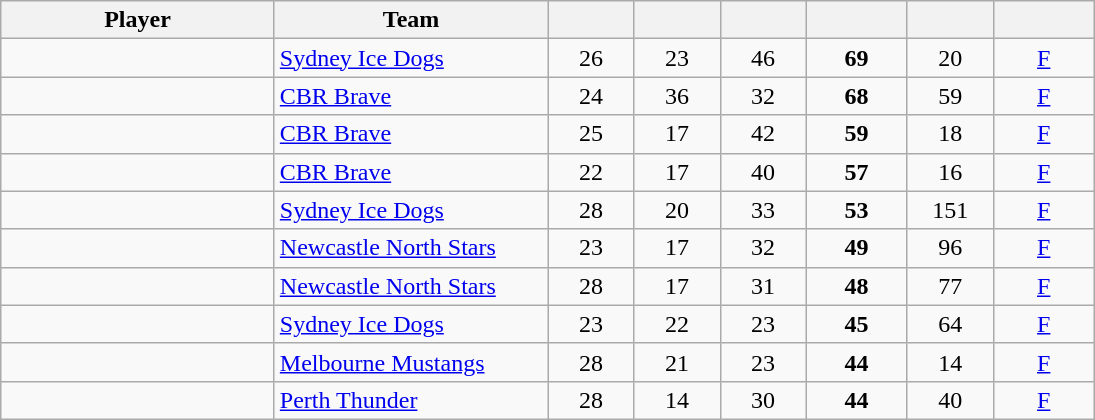<table class="wikitable sortable" style="text-align:center;">
<tr>
<th width="175px">Player</th>
<th width="175px">Team</th>
<th width="50px"></th>
<th width="50px"></th>
<th width="50px"></th>
<th width="60px"></th>
<th width="50px"></th>
<th width="60px"></th>
</tr>
<tr>
<td align="left"></td>
<td align="left"><a href='#'>Sydney Ice Dogs</a></td>
<td>26</td>
<td>23</td>
<td>46</td>
<td><strong>69</strong></td>
<td>20</td>
<td><a href='#'>F</a></td>
</tr>
<tr>
<td align="left"></td>
<td align="left"><a href='#'>CBR Brave</a></td>
<td>24</td>
<td>36</td>
<td>32</td>
<td><strong>68</strong></td>
<td>59</td>
<td><a href='#'>F</a></td>
</tr>
<tr>
<td align="left"></td>
<td align="left"><a href='#'>CBR Brave</a></td>
<td>25</td>
<td>17</td>
<td>42</td>
<td><strong>59</strong></td>
<td>18</td>
<td><a href='#'>F</a></td>
</tr>
<tr>
<td align="left"></td>
<td align="left"><a href='#'>CBR Brave</a></td>
<td>22</td>
<td>17</td>
<td>40</td>
<td><strong>57</strong></td>
<td>16</td>
<td><a href='#'>F</a></td>
</tr>
<tr>
<td align="left"></td>
<td align="left"><a href='#'>Sydney Ice Dogs</a></td>
<td>28</td>
<td>20</td>
<td>33</td>
<td><strong>53</strong></td>
<td>151</td>
<td><a href='#'>F</a></td>
</tr>
<tr>
<td align="left"></td>
<td align="left"><a href='#'>Newcastle North Stars</a></td>
<td>23</td>
<td>17</td>
<td>32</td>
<td><strong>49</strong></td>
<td>96</td>
<td><a href='#'>F</a></td>
</tr>
<tr>
<td align="left"></td>
<td align="left"><a href='#'>Newcastle North Stars</a></td>
<td>28</td>
<td>17</td>
<td>31</td>
<td><strong>48</strong></td>
<td>77</td>
<td><a href='#'>F</a></td>
</tr>
<tr>
<td align="left"></td>
<td align="left"><a href='#'>Sydney Ice Dogs</a></td>
<td>23</td>
<td>22</td>
<td>23</td>
<td><strong>45</strong></td>
<td>64</td>
<td><a href='#'>F</a></td>
</tr>
<tr>
<td align="left"></td>
<td align="left"><a href='#'>Melbourne Mustangs</a></td>
<td>28</td>
<td>21</td>
<td>23</td>
<td><strong>44</strong></td>
<td>14</td>
<td><a href='#'>F</a></td>
</tr>
<tr>
<td align="left"></td>
<td align="left"><a href='#'>Perth Thunder</a></td>
<td>28</td>
<td>14</td>
<td>30</td>
<td><strong>44</strong></td>
<td>40</td>
<td><a href='#'>F</a></td>
</tr>
</table>
